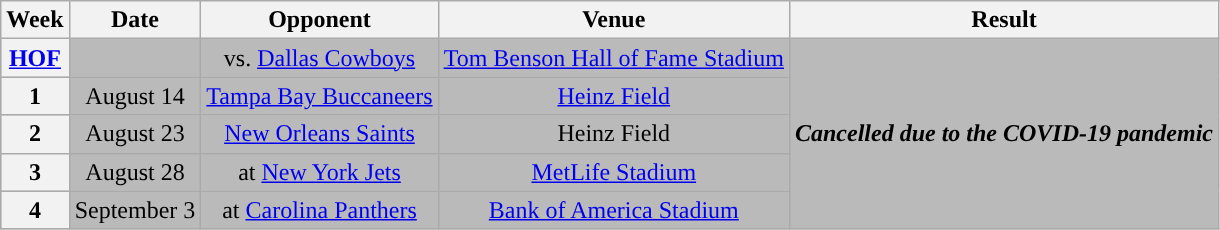<table class="wikitable" style="text-align:center">
<tr>
<th>Week</th>
<th>Date</th>
<th>Opponent</th>
<th>Venue</th>
<th>Result</th>
</tr>
<tr style="background:#bababa">
<th><a href='#'>HOF</a></th>
<td></td>
<td>vs. <a href='#'>Dallas Cowboys</a></td>
<td><a href='#'>Tom Benson Hall of Fame Stadium</a></td>
<td rowspan=5><strong><em>Cancelled due to the COVID-19 pandemic</em></strong></td>
</tr>
<tr style="background:#bababa">
<th>1</th>
<td>August 14</td>
<td><a href='#'>Tampa Bay Buccaneers</a></td>
<td><a href='#'>Heinz Field</a></td>
</tr>
<tr style="background:#bababa">
<th>2</th>
<td>August 23</td>
<td><a href='#'>New Orleans Saints</a></td>
<td>Heinz Field</td>
</tr>
<tr style="background:#bababa">
<th>3</th>
<td>August 28</td>
<td>at <a href='#'>New York Jets</a></td>
<td><a href='#'>MetLife Stadium</a></td>
</tr>
<tr style="background:#bababa">
<th>4</th>
<td>September 3</td>
<td>at <a href='#'>Carolina Panthers</a></td>
<td><a href='#'>Bank of America Stadium</a></td>
</tr>
</table>
